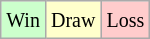<table class="wikitable">
<tr>
<td style="background-color: #CCFFCC;"><small>Win</small></td>
<td style="background-color: #FFFFCC;"><small>Draw</small></td>
<td style="background-color: #FFCCCC;"><small>Loss</small></td>
</tr>
</table>
